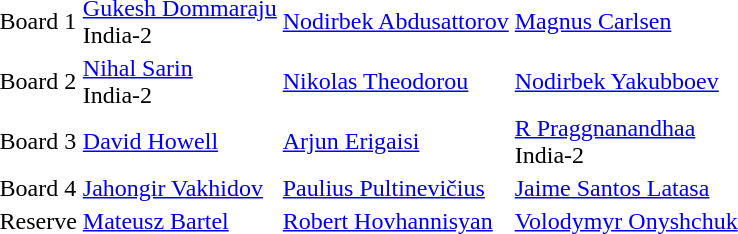<table>
<tr>
<td>Board 1</td>
<td><a href='#'>Gukesh Dommaraju</a><br> India-2</td>
<td><a href='#'>Nodirbek Abdusattorov</a><br></td>
<td><a href='#'>Magnus Carlsen</a><br></td>
</tr>
<tr>
<td>Board 2</td>
<td><a href='#'>Nihal Sarin</a><br> India-2</td>
<td><a href='#'>Nikolas Theodorou</a><br></td>
<td><a href='#'>Nodirbek Yakubboev</a><br></td>
</tr>
<tr>
<td>Board 3</td>
<td><a href='#'>David Howell</a><br></td>
<td><a href='#'>Arjun Erigaisi</a><br></td>
<td><a href='#'>R Praggnanandhaa</a><br> India-2</td>
</tr>
<tr>
<td>Board 4</td>
<td><a href='#'>Jahongir Vakhidov</a><br></td>
<td><a href='#'>Paulius Pultinevičius</a><br></td>
<td><a href='#'>Jaime Santos Latasa</a><br></td>
</tr>
<tr>
<td>Reserve</td>
<td><a href='#'>Mateusz Bartel</a><br></td>
<td><a href='#'>Robert Hovhannisyan</a><br></td>
<td><a href='#'>Volodymyr Onyshchuk</a><br></td>
</tr>
</table>
